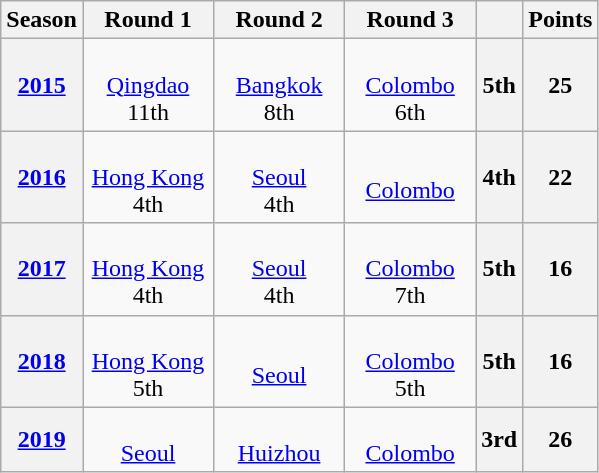<table class="wikitable">
<tr>
<th>Season</th>
<th width="80">Round 1</th>
<th width="80">Round 2</th>
<th width="80">Round 3</th>
<th></th>
<th>Points</th>
</tr>
<tr>
<th align="left"><a href='#'>2015</a></th>
<td align="center"><br> <a href='#'>Qingdao</a><br> 11th</td>
<td align="center"><br> <a href='#'>Bangkok</a><br> 8th</td>
<td align="center"><br> <a href='#'>Colombo</a><br> 6th</td>
<th>5th</th>
<th>25</th>
</tr>
<tr>
<th align="left"><a href='#'>2016</a></th>
<td align="center"><br> <a href='#'>Hong Kong</a><br> 4th</td>
<td align="center"><br> <a href='#'>Seoul</a><br> 4th</td>
<td align="center"><br> <a href='#'>Colombo</a><br> </td>
<th>4th</th>
<th>22</th>
</tr>
<tr>
<th align="left"><a href='#'>2017</a></th>
<td align="center"><br> <a href='#'>Hong Kong</a><br> 4th</td>
<td align="center"><br> <a href='#'>Seoul</a><br> 4th</td>
<td align="center"><br> <a href='#'>Colombo</a><br> 7th</td>
<th>5th</th>
<th>16</th>
</tr>
<tr>
<th align="left"><a href='#'>2018</a></th>
<td align="center"><br> <a href='#'>Hong Kong</a><br> 5th</td>
<td align="center"><br> <a href='#'>Seoul</a><br> </td>
<td align="center"><br> <a href='#'>Colombo</a><br> 5th</td>
<th>5th</th>
<th>16</th>
</tr>
<tr>
<th align="left"><a href='#'>2019</a></th>
<td align="center"><br> <a href='#'>Seoul</a><br> </td>
<td align="center"><br> <a href='#'>Huizhou</a><br> </td>
<td align="center"><br> <a href='#'>Colombo</a><br> </td>
<th bgcolor=bronze><strong>3rd</strong></th>
<th>26</th>
</tr>
</table>
